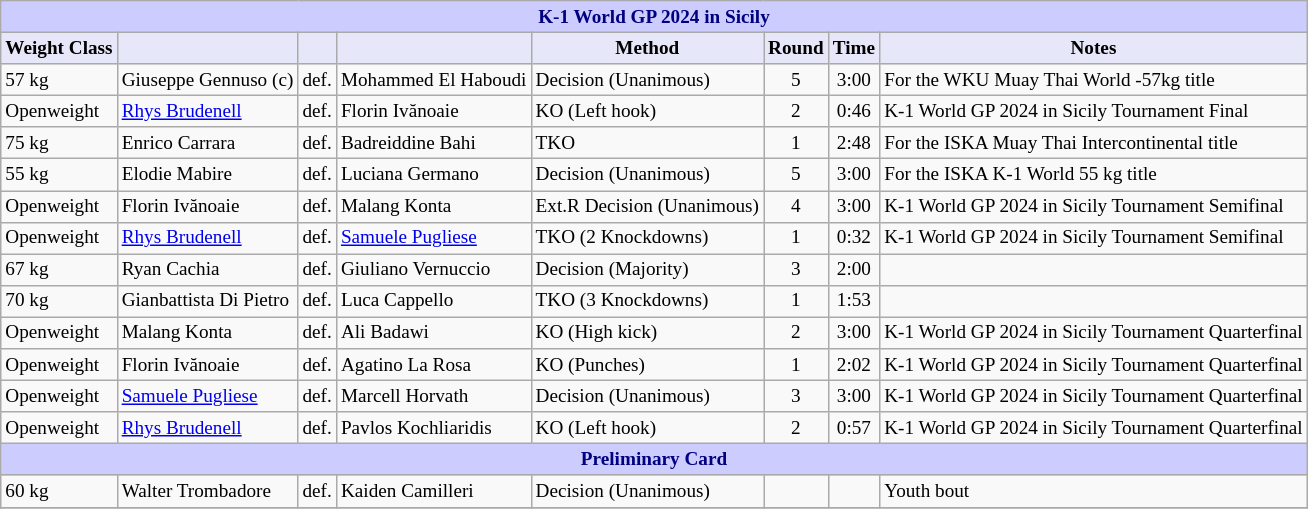<table class="wikitable" style="font-size: 80%;">
<tr>
<th colspan="8" style="background-color: #ccf; color: #000080; text-align: center;"><strong>K-1 World GP 2024 in Sicily</strong></th>
</tr>
<tr>
<th colspan="1" style="background-color: #E6E8FA; color: #000000; text-align: center;">Weight Class</th>
<th colspan="1" style="background-color: #E6E8FA; color: #000000; text-align: center;"></th>
<th colspan="1" style="background-color: #E6E8FA; color: #000000; text-align: center;"></th>
<th colspan="1" style="background-color: #E6E8FA; color: #000000; text-align: center;"></th>
<th colspan="1" style="background-color: #E6E8FA; color: #000000; text-align: center;">Method</th>
<th colspan="1" style="background-color: #E6E8FA; color: #000000; text-align: center;">Round</th>
<th colspan="1" style="background-color: #E6E8FA; color: #000000; text-align: center;">Time</th>
<th colspan="1" style="background-color: #E6E8FA; color: #000000; text-align: center;">Notes</th>
</tr>
<tr>
<td>57 kg</td>
<td> Giuseppe Gennuso (c)</td>
<td align=center>def.</td>
<td> Mohammed El Haboudi</td>
<td>Decision (Unanimous)</td>
<td align=center>5</td>
<td align=center>3:00</td>
<td>For the WKU Muay Thai World -57kg title</td>
</tr>
<tr>
<td>Openweight</td>
<td> <a href='#'>Rhys Brudenell</a></td>
<td align=center>def.</td>
<td> Florin Ivănoaie</td>
<td>KO (Left hook)</td>
<td align=center>2</td>
<td align=center>0:46</td>
<td>K-1 World GP 2024 in Sicily Tournament Final</td>
</tr>
<tr>
<td>75 kg</td>
<td> Enrico Carrara</td>
<td align=center>def.</td>
<td> Badreiddine Bahi</td>
<td>TKO</td>
<td align=center>1</td>
<td align=center>2:48</td>
<td>For the ISKA Muay Thai Intercontinental title</td>
</tr>
<tr>
<td>55 kg</td>
<td> Elodie Mabire</td>
<td align=center>def.</td>
<td> Luciana Germano</td>
<td>Decision (Unanimous)</td>
<td align=center>5</td>
<td align=center>3:00</td>
<td>For the ISKA K-1 World 55 kg title</td>
</tr>
<tr>
<td>Openweight</td>
<td> Florin Ivănoaie</td>
<td align=center>def.</td>
<td> Malang Konta</td>
<td>Ext.R Decision (Unanimous)</td>
<td align=center>4</td>
<td align=center>3:00</td>
<td>K-1 World GP 2024 in Sicily Tournament Semifinal</td>
</tr>
<tr>
<td>Openweight</td>
<td> <a href='#'>Rhys Brudenell</a></td>
<td align=center>def.</td>
<td> <a href='#'>Samuele Pugliese</a></td>
<td>TKO (2 Knockdowns)</td>
<td align=center>1</td>
<td align=center>0:32</td>
<td>K-1 World GP 2024 in Sicily Tournament Semifinal</td>
</tr>
<tr>
<td>67 kg</td>
<td> Ryan Cachia</td>
<td align=center>def.</td>
<td> Giuliano Vernuccio</td>
<td>Decision (Majority)</td>
<td align=center>3</td>
<td align=center>2:00</td>
<td></td>
</tr>
<tr>
<td>70 kg</td>
<td> Gianbattista Di Pietro</td>
<td align=center>def.</td>
<td> Luca Cappello</td>
<td>TKO (3 Knockdowns)</td>
<td align=center>1</td>
<td align=center>1:53</td>
<td></td>
</tr>
<tr>
<td>Openweight</td>
<td> Malang Konta</td>
<td align=center>def.</td>
<td> Ali Badawi</td>
<td>KO (High kick)</td>
<td align=center>2</td>
<td align=center>3:00</td>
<td>K-1 World GP 2024 in Sicily Tournament Quarterfinal</td>
</tr>
<tr>
<td>Openweight</td>
<td> Florin Ivănoaie</td>
<td align=center>def.</td>
<td> Agatino La Rosa</td>
<td>KO (Punches)</td>
<td align=center>1</td>
<td align=center>2:02</td>
<td>K-1 World GP 2024 in Sicily Tournament Quarterfinal</td>
</tr>
<tr>
<td>Openweight</td>
<td> <a href='#'>Samuele Pugliese</a></td>
<td align=center>def.</td>
<td> Marcell Horvath</td>
<td>Decision (Unanimous)</td>
<td align=center>3</td>
<td align=center>3:00</td>
<td>K-1 World GP 2024 in Sicily Tournament Quarterfinal</td>
</tr>
<tr>
<td>Openweight</td>
<td> <a href='#'>Rhys Brudenell</a></td>
<td align=center>def.</td>
<td> Pavlos Kochliaridis</td>
<td>KO (Left hook)</td>
<td align=center>2</td>
<td align=center>0:57</td>
<td>K-1 World GP 2024 in Sicily Tournament Quarterfinal</td>
</tr>
<tr>
<th colspan="8" style="background-color: #ccf; color: #000080; text-align: center;"><strong>Preliminary Card</strong></th>
</tr>
<tr>
<td>60 kg</td>
<td> Walter Trombadore</td>
<td align=center>def.</td>
<td> Kaiden Camilleri</td>
<td>Decision (Unanimous)</td>
<td align=center></td>
<td align=center></td>
<td>Youth bout</td>
</tr>
<tr>
</tr>
</table>
